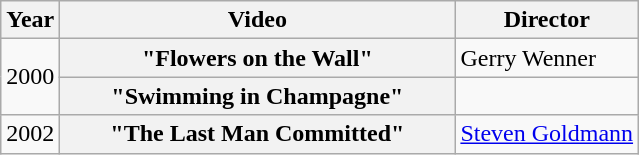<table class="wikitable plainrowheaders">
<tr>
<th>Year</th>
<th style="width:16em;">Video</th>
<th>Director</th>
</tr>
<tr>
<td rowspan="2">2000</td>
<th scope="row">"Flowers on the Wall"</th>
<td>Gerry Wenner</td>
</tr>
<tr>
<th scope="row">"Swimming in Champagne"</th>
<td></td>
</tr>
<tr>
<td>2002</td>
<th scope="row">"The Last Man Committed"</th>
<td><a href='#'>Steven Goldmann</a></td>
</tr>
</table>
